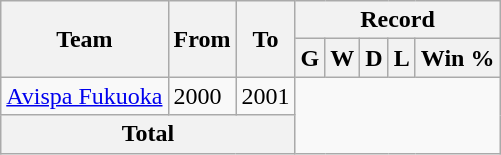<table class="wikitable" style="text-align: center">
<tr>
<th rowspan="2">Team</th>
<th rowspan="2">From</th>
<th rowspan="2">To</th>
<th colspan="5">Record</th>
</tr>
<tr>
<th>G</th>
<th>W</th>
<th>D</th>
<th>L</th>
<th>Win %</th>
</tr>
<tr>
<td align="left"><a href='#'>Avispa Fukuoka</a></td>
<td align="left">2000</td>
<td align="left">2001<br></td>
</tr>
<tr>
<th colspan="3">Total<br></th>
</tr>
</table>
